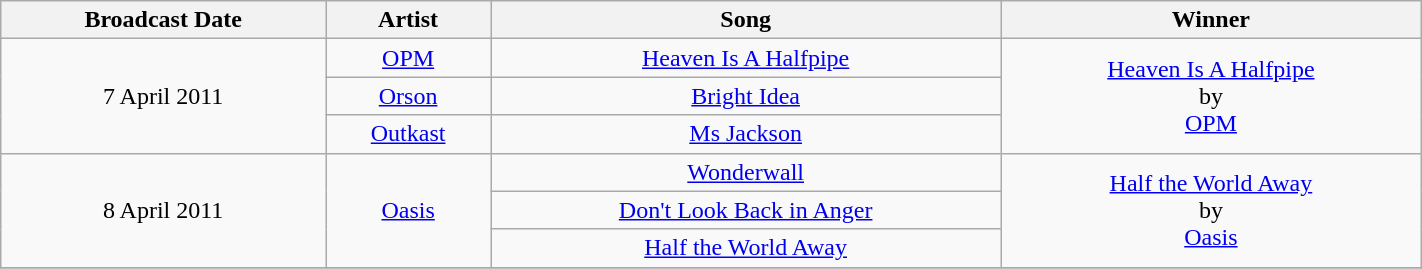<table class="wikitable" style="text-align:center" width=75%>
<tr>
<th>Broadcast Date</th>
<th>Artist</th>
<th>Song</th>
<th>Winner</th>
</tr>
<tr>
<td rowspan="3">7 April 2011</td>
<td><a href='#'>OPM</a></td>
<td><a href='#'>Heaven Is A Halfpipe</a></td>
<td rowspan="3"><a href='#'>Heaven Is A Halfpipe</a><br>by<br><a href='#'>OPM</a></td>
</tr>
<tr>
<td><a href='#'>Orson</a></td>
<td><a href='#'>Bright Idea</a></td>
</tr>
<tr>
<td><a href='#'>Outkast</a></td>
<td><a href='#'>Ms Jackson</a></td>
</tr>
<tr>
<td rowspan="3">8 April 2011</td>
<td rowspan="3"><a href='#'>Oasis</a></td>
<td><a href='#'>Wonderwall</a></td>
<td rowspan="3"><a href='#'>Half the World Away</a><br>by<br><a href='#'>Oasis</a></td>
</tr>
<tr>
<td><a href='#'>Don't Look Back in Anger</a></td>
</tr>
<tr>
<td><a href='#'>Half the World Away</a></td>
</tr>
<tr>
</tr>
</table>
